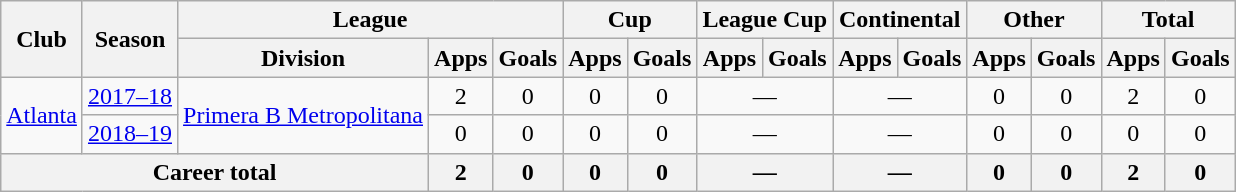<table class="wikitable" style="text-align:center">
<tr>
<th rowspan="2">Club</th>
<th rowspan="2">Season</th>
<th colspan="3">League</th>
<th colspan="2">Cup</th>
<th colspan="2">League Cup</th>
<th colspan="2">Continental</th>
<th colspan="2">Other</th>
<th colspan="2">Total</th>
</tr>
<tr>
<th>Division</th>
<th>Apps</th>
<th>Goals</th>
<th>Apps</th>
<th>Goals</th>
<th>Apps</th>
<th>Goals</th>
<th>Apps</th>
<th>Goals</th>
<th>Apps</th>
<th>Goals</th>
<th>Apps</th>
<th>Goals</th>
</tr>
<tr>
<td rowspan="2"><a href='#'>Atlanta</a></td>
<td><a href='#'>2017–18</a></td>
<td rowspan="2"><a href='#'>Primera B Metropolitana</a></td>
<td>2</td>
<td>0</td>
<td>0</td>
<td>0</td>
<td colspan="2">—</td>
<td colspan="2">—</td>
<td>0</td>
<td>0</td>
<td>2</td>
<td>0</td>
</tr>
<tr>
<td><a href='#'>2018–19</a></td>
<td>0</td>
<td>0</td>
<td>0</td>
<td>0</td>
<td colspan="2">—</td>
<td colspan="2">—</td>
<td>0</td>
<td>0</td>
<td>0</td>
<td>0</td>
</tr>
<tr>
<th colspan="3">Career total</th>
<th>2</th>
<th>0</th>
<th>0</th>
<th>0</th>
<th colspan="2">—</th>
<th colspan="2">—</th>
<th>0</th>
<th>0</th>
<th>2</th>
<th>0</th>
</tr>
</table>
